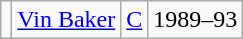<table class="wikitable">
<tr>
<td></td>
<td><a href='#'>Vin Baker</a></td>
<td><a href='#'>C</a></td>
<td>1989–93</td>
</tr>
</table>
